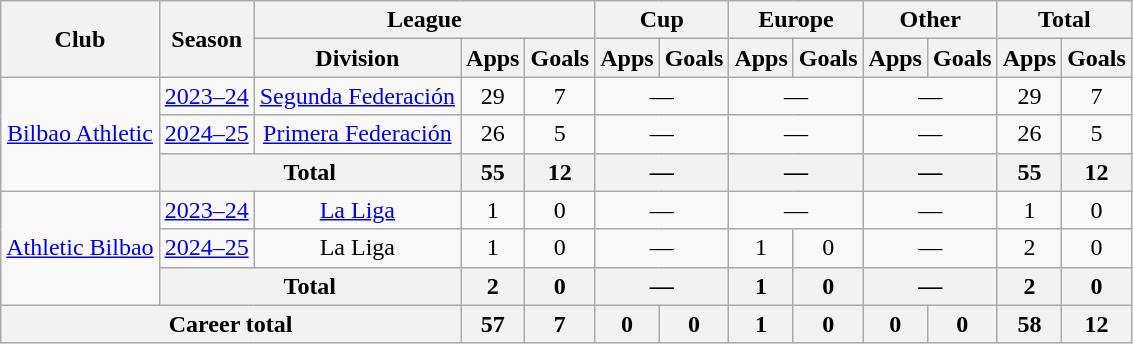<table class="wikitable" style="text-align:center">
<tr>
<th rowspan="2">Club</th>
<th rowspan="2">Season</th>
<th colspan="3">League</th>
<th colspan="2">Cup</th>
<th colspan="2">Europe</th>
<th colspan="2">Other</th>
<th colspan="2">Total</th>
</tr>
<tr>
<th>Division</th>
<th>Apps</th>
<th>Goals</th>
<th>Apps</th>
<th>Goals</th>
<th>Apps</th>
<th>Goals</th>
<th>Apps</th>
<th>Goals</th>
<th>Apps</th>
<th>Goals</th>
</tr>
<tr>
<td rowspan="3"><a href='#'>Bilbao Athletic</a></td>
<td><a href='#'>2023–24</a></td>
<td><a href='#'>Segunda Federación</a></td>
<td>29</td>
<td>7</td>
<td colspan="2">—</td>
<td colspan="2">—</td>
<td colspan="2">—</td>
<td>29</td>
<td>7</td>
</tr>
<tr>
<td><a href='#'>2024–25</a></td>
<td><a href='#'>Primera Federación</a></td>
<td>26</td>
<td>5</td>
<td colspan="2">—</td>
<td colspan="2">—</td>
<td colspan="2">—</td>
<td>26</td>
<td>5</td>
</tr>
<tr>
<th colspan="2">Total</th>
<th>55</th>
<th>12</th>
<th colspan="2">—</th>
<th colspan="2">—</th>
<th colspan="2">—</th>
<th>55</th>
<th>12</th>
</tr>
<tr>
<td rowspan="3"><a href='#'>Athletic Bilbao</a></td>
<td><a href='#'>2023–24</a></td>
<td><a href='#'>La Liga</a></td>
<td>1</td>
<td>0</td>
<td colspan="2">—</td>
<td colspan="2">—</td>
<td colspan="2">—</td>
<td>1</td>
<td>0</td>
</tr>
<tr>
<td><a href='#'>2024–25</a></td>
<td>La Liga</td>
<td>1</td>
<td>0</td>
<td colspan="2">—</td>
<td>1</td>
<td>0</td>
<td colspan="2">—</td>
<td>2</td>
<td>0</td>
</tr>
<tr>
<th colspan="2">Total</th>
<th>2</th>
<th>0</th>
<th colspan="2">—</th>
<th>1</th>
<th>0</th>
<th colspan="2">—</th>
<th>2</th>
<th>0</th>
</tr>
<tr>
<th colspan="3">Career total</th>
<th>57</th>
<th>7</th>
<th>0</th>
<th>0</th>
<th>1</th>
<th>0</th>
<th>0</th>
<th>0</th>
<th>58</th>
<th>12</th>
</tr>
</table>
